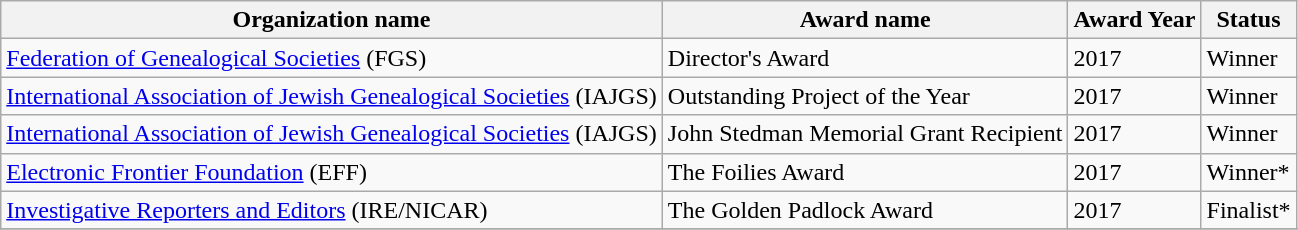<table class="wikitable">
<tr>
<th>Organization name</th>
<th>Award name</th>
<th>Award Year</th>
<th>Status</th>
</tr>
<tr style="vertical-align: top;">
<td><a href='#'>Federation of Genealogical Societies</a> (FGS)</td>
<td>Director's Award</td>
<td>2017</td>
<td>Winner</td>
</tr>
<tr style="vertical-align: top;">
<td><a href='#'>International Association of Jewish Genealogical Societies</a> (IAJGS)</td>
<td>Outstanding Project of the Year</td>
<td>2017</td>
<td>Winner</td>
</tr>
<tr style="vertical-align: top;">
<td><a href='#'>International Association of Jewish Genealogical Societies</a> (IAJGS)</td>
<td>John Stedman Memorial Grant Recipient</td>
<td>2017</td>
<td>Winner</td>
</tr>
<tr style="vertical-align: top;">
<td><a href='#'>Electronic Frontier Foundation</a> (EFF)</td>
<td>The Foilies Award</td>
<td>2017</td>
<td>Winner*</td>
</tr>
<tr style="vertical-align: top;">
<td><a href='#'>Investigative Reporters and Editors</a> (IRE/NICAR)</td>
<td>The Golden Padlock Award</td>
<td>2017</td>
<td>Finalist*</td>
</tr>
<tr>
</tr>
</table>
